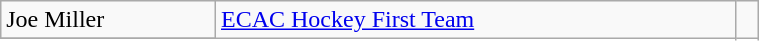<table class="wikitable" width=40%>
<tr>
<td>Joe Miller</td>
<td rowspan=2><a href='#'>ECAC Hockey First Team</a></td>
<td rowspan=2></td>
</tr>
<tr>
</tr>
</table>
